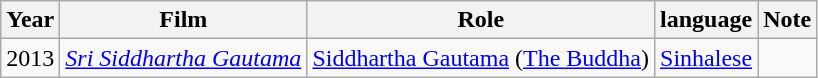<table class="wikitable">
<tr>
<th>Year</th>
<th>Film</th>
<th>Role</th>
<th>language</th>
<th>Note</th>
</tr>
<tr>
<td>2013</td>
<td><em><a href='#'>Sri Siddhartha Gautama</a></em></td>
<td><a href='#'>Siddhartha Gautama</a> (<a href='#'>The Buddha</a>)</td>
<td><a href='#'>Sinhalese</a></td>
<td></td>
</tr>
</table>
